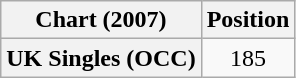<table class="wikitable plainrowheaders" style="text-align:center">
<tr>
<th scope="col">Chart (2007)</th>
<th scope="col">Position</th>
</tr>
<tr>
<th scope="row">UK Singles (OCC)</th>
<td>185</td>
</tr>
</table>
